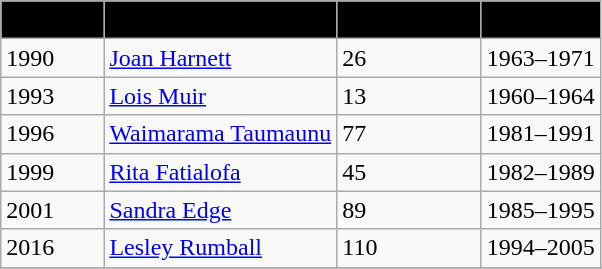<table class="wikitable collapsible" border="1">
<tr>
<th style="background:black;"><span>Inducted</span></th>
<th style="background:black;"><span>Player</span></th>
<th style="background:black;"><span>Appearances</span></th>
<th style="background:black;"><span>Years</span></th>
</tr>
<tr>
<td>1990</td>
<td><a href='#'>Joan Harnett</a></td>
<td>26</td>
<td>1963–1971</td>
</tr>
<tr>
<td>1993</td>
<td><a href='#'>Lois Muir</a></td>
<td>13</td>
<td>1960–1964</td>
</tr>
<tr>
<td>1996</td>
<td><a href='#'>Waimarama Taumaunu</a></td>
<td>77</td>
<td>1981–1991</td>
</tr>
<tr>
<td>1999</td>
<td><a href='#'>Rita Fatialofa</a></td>
<td>45</td>
<td>1982–1989</td>
</tr>
<tr>
<td>2001</td>
<td><a href='#'>Sandra Edge</a></td>
<td>89</td>
<td>1985–1995</td>
</tr>
<tr>
<td>2016</td>
<td><a href='#'>Lesley Rumball</a></td>
<td>110</td>
<td>1994–2005</td>
</tr>
<tr>
</tr>
</table>
